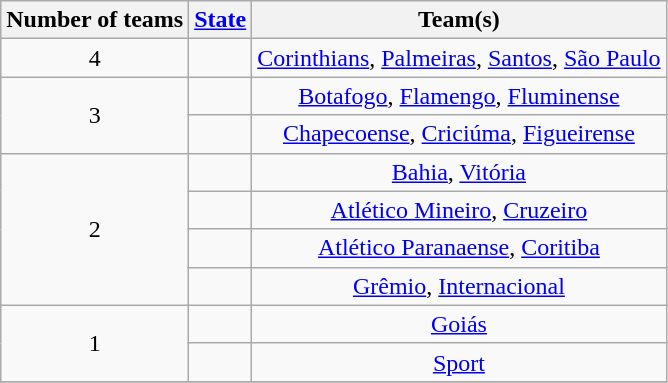<table class="wikitable" style="text-align:center">
<tr>
<th>Number of teams</th>
<th><a href='#'>State</a></th>
<th>Team(s)</th>
</tr>
<tr>
<td rowspan="1">4</td>
<td align="left"></td>
<td><a href='#'>Corinthians</a>, <a href='#'>Palmeiras</a>, <a href='#'>Santos</a>, <a href='#'>São Paulo</a></td>
</tr>
<tr>
<td rowspan="2">3</td>
<td align="left"></td>
<td><a href='#'>Botafogo</a>, <a href='#'>Flamengo</a>, <a href='#'>Fluminense</a></td>
</tr>
<tr>
<td align="left"></td>
<td><a href='#'>Chapecoense</a>, <a href='#'>Criciúma</a>, <a href='#'>Figueirense</a></td>
</tr>
<tr>
<td rowspan="4">2</td>
<td align="left"></td>
<td><a href='#'>Bahia</a>, <a href='#'>Vitória</a></td>
</tr>
<tr>
<td align="left"></td>
<td><a href='#'>Atlético Mineiro</a>, <a href='#'>Cruzeiro</a></td>
</tr>
<tr>
<td align="left"></td>
<td><a href='#'>Atlético Paranaense</a>, <a href='#'>Coritiba</a></td>
</tr>
<tr>
<td align="left"></td>
<td><a href='#'>Grêmio</a>, <a href='#'>Internacional</a></td>
</tr>
<tr>
<td rowspan="2">1</td>
<td align="left"></td>
<td><a href='#'>Goiás</a></td>
</tr>
<tr>
<td align="left"></td>
<td><a href='#'>Sport</a></td>
</tr>
<tr>
</tr>
</table>
